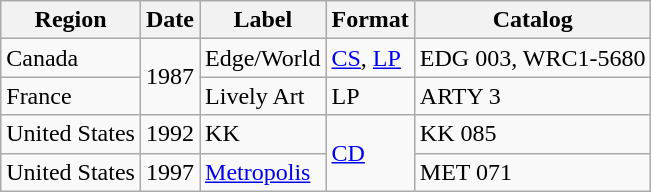<table class="wikitable">
<tr>
<th>Region</th>
<th>Date</th>
<th>Label</th>
<th>Format</th>
<th>Catalog</th>
</tr>
<tr>
<td>Canada</td>
<td rowspan="2">1987</td>
<td>Edge/World</td>
<td><a href='#'>CS</a>, <a href='#'>LP</a></td>
<td>EDG 003, WRC1-5680</td>
</tr>
<tr>
<td>France</td>
<td>Lively Art</td>
<td>LP</td>
<td>ARTY 3</td>
</tr>
<tr>
<td>United States</td>
<td>1992</td>
<td>KK</td>
<td rowspan="2"><a href='#'>CD</a></td>
<td>KK 085</td>
</tr>
<tr>
<td>United States</td>
<td>1997</td>
<td><a href='#'>Metropolis</a></td>
<td>MET 071</td>
</tr>
</table>
